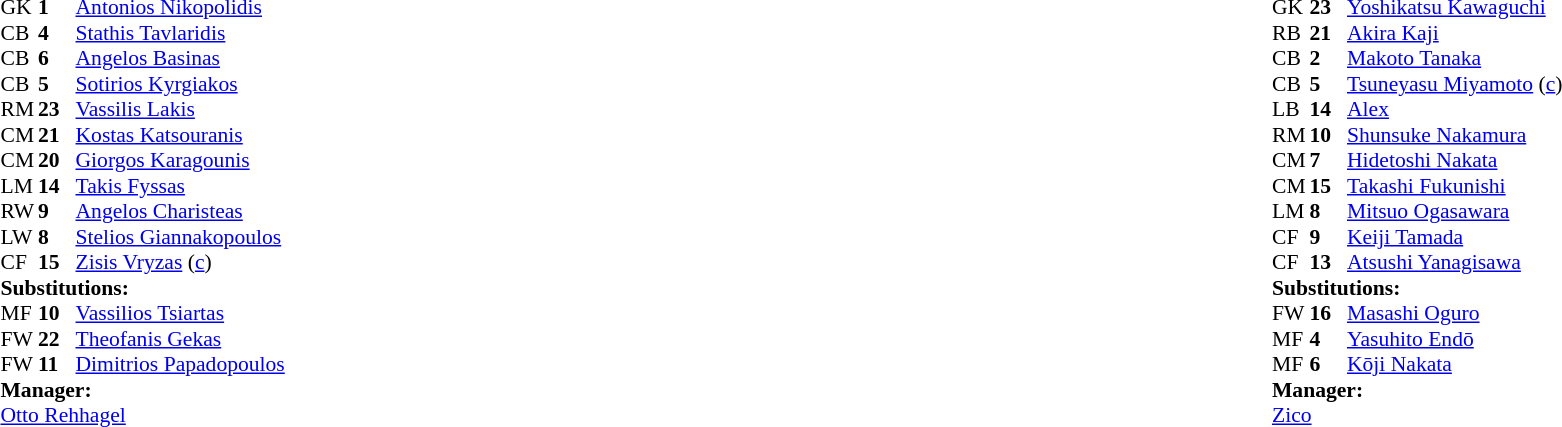<table width="100%">
<tr>
<td valign="top" width="50%"><br><table style="font-size: 90%" cellspacing="0" cellpadding="0">
<tr>
<th width="25"></th>
<th width="25"></th>
</tr>
<tr>
<td>GK</td>
<td><strong>1</strong></td>
<td><a href='#'>Antonios Nikopolidis</a></td>
</tr>
<tr>
<td>CB</td>
<td><strong>4</strong></td>
<td><a href='#'>Stathis Tavlaridis</a></td>
<td></td>
<td></td>
</tr>
<tr>
<td>CB</td>
<td><strong>6</strong></td>
<td><a href='#'>Angelos Basinas</a></td>
</tr>
<tr>
<td>CB</td>
<td><strong>5</strong></td>
<td><a href='#'>Sotirios Kyrgiakos</a></td>
</tr>
<tr>
<td>RM</td>
<td><strong>23</strong></td>
<td><a href='#'>Vassilis Lakis</a></td>
<td></td>
<td></td>
</tr>
<tr>
<td>CM</td>
<td><strong>21</strong></td>
<td><a href='#'>Kostas Katsouranis</a></td>
</tr>
<tr>
<td>CM</td>
<td><strong>20</strong></td>
<td><a href='#'>Giorgos Karagounis</a></td>
<td></td>
</tr>
<tr>
<td>LM</td>
<td><strong>14</strong></td>
<td><a href='#'>Takis Fyssas</a></td>
</tr>
<tr>
<td>RW</td>
<td><strong>9</strong></td>
<td><a href='#'>Angelos Charisteas</a></td>
</tr>
<tr>
<td>LW</td>
<td><strong>8</strong></td>
<td><a href='#'>Stelios Giannakopoulos</a></td>
</tr>
<tr>
<td>CF</td>
<td><strong>15</strong></td>
<td><a href='#'>Zisis Vryzas</a> (<a href='#'>c</a>)</td>
<td></td>
<td></td>
</tr>
<tr>
<td colspan=3><strong>Substitutions:</strong></td>
</tr>
<tr>
<td>MF</td>
<td><strong>10</strong></td>
<td><a href='#'>Vassilios Tsiartas</a></td>
<td></td>
<td></td>
</tr>
<tr>
<td>FW</td>
<td><strong>22</strong></td>
<td><a href='#'>Theofanis Gekas</a></td>
<td></td>
<td></td>
</tr>
<tr>
<td>FW</td>
<td><strong>11</strong></td>
<td><a href='#'>Dimitrios Papadopoulos</a></td>
<td></td>
<td></td>
</tr>
<tr>
<td colspan=3><strong>Manager:</strong></td>
</tr>
<tr>
<td colspan=3> <a href='#'>Otto Rehhagel</a></td>
</tr>
</table>
</td>
<td valign="top" width="50%"><br><table style="font-size: 90%" cellspacing="0" cellpadding="0" align="center">
<tr>
<th width=25></th>
<th width=25></th>
</tr>
<tr>
<td>GK</td>
<td><strong>23</strong></td>
<td><a href='#'>Yoshikatsu Kawaguchi</a></td>
</tr>
<tr>
<td>RB</td>
<td><strong>21</strong></td>
<td><a href='#'>Akira Kaji</a></td>
</tr>
<tr>
<td>CB</td>
<td><strong>2</strong></td>
<td><a href='#'>Makoto Tanaka</a></td>
</tr>
<tr>
<td>CB</td>
<td><strong>5</strong></td>
<td><a href='#'>Tsuneyasu Miyamoto</a> (<a href='#'>c</a>)</td>
</tr>
<tr>
<td>LB</td>
<td><strong>14</strong></td>
<td><a href='#'>Alex</a></td>
<td></td>
</tr>
<tr>
<td>RM</td>
<td><strong>10</strong></td>
<td><a href='#'>Shunsuke Nakamura</a></td>
<td></td>
<td></td>
</tr>
<tr>
<td>CM</td>
<td><strong>7</strong></td>
<td><a href='#'>Hidetoshi Nakata</a></td>
</tr>
<tr>
<td>CM</td>
<td><strong>15</strong></td>
<td><a href='#'>Takashi Fukunishi</a></td>
</tr>
<tr>
<td>LM</td>
<td><strong>8</strong></td>
<td><a href='#'>Mitsuo Ogasawara</a></td>
<td></td>
<td></td>
</tr>
<tr>
<td>CF</td>
<td><strong>9</strong></td>
<td><a href='#'>Keiji Tamada</a></td>
<td></td>
<td></td>
</tr>
<tr>
<td>CF</td>
<td><strong>13</strong></td>
<td><a href='#'>Atsushi Yanagisawa</a></td>
</tr>
<tr>
<td colspan=3><strong>Substitutions:</strong></td>
</tr>
<tr>
<td>FW</td>
<td><strong>16</strong></td>
<td><a href='#'>Masashi Oguro</a></td>
<td></td>
<td></td>
</tr>
<tr>
<td>MF</td>
<td><strong>4</strong></td>
<td><a href='#'>Yasuhito Endō</a></td>
<td></td>
<td></td>
</tr>
<tr>
<td>MF</td>
<td><strong>6</strong></td>
<td><a href='#'>Kōji Nakata</a></td>
<td></td>
<td></td>
</tr>
<tr>
<td colspan=3><strong>Manager:</strong></td>
</tr>
<tr>
<td colspan=3> <a href='#'>Zico</a></td>
</tr>
</table>
</td>
</tr>
</table>
